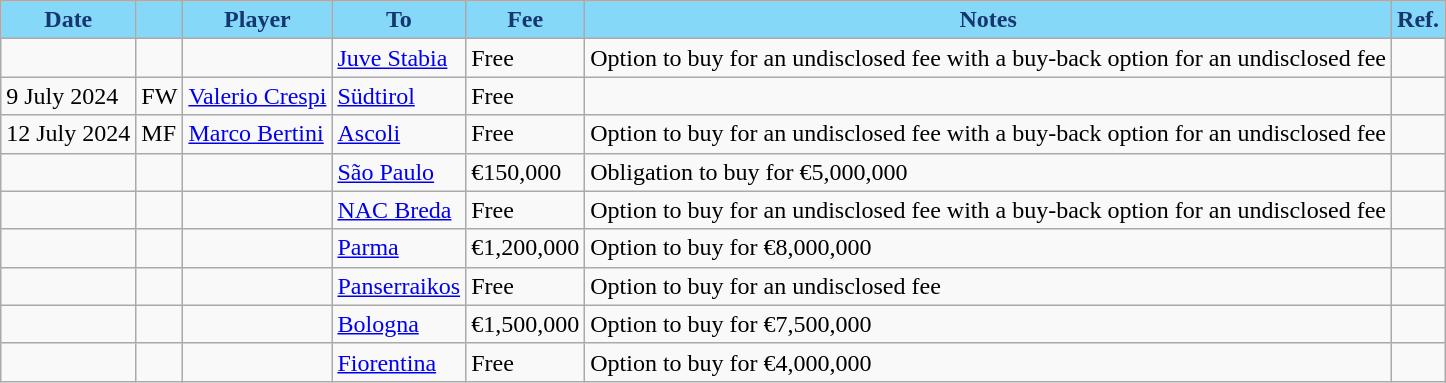<table class="wikitable plainrowheaders">
<tr>
<th style="background:#85D8F8; color:#15366F; text-align:center;">Date</th>
<th style="background:#85D8F8; color:#15366F; text-align:center;"></th>
<th style="background:#85D8F8; color:#15366F; text-align:center;">Player</th>
<th style="background:#85D8F8; color:#15366F; text-align:center;">To</th>
<th style="background:#85D8F8; color:#15366F; text-align:center;">Fee</th>
<th style="background:#85D8F8; color:#15366F; text-align:center;">Notes</th>
<th style="background:#85D8F8; color:#15366F; text-align:center;">Ref.</th>
</tr>
<tr>
<td></td>
<td align="center"></td>
<td></td>
<td> <a href='#'>Juve Stabia</a></td>
<td>Free</td>
<td>Option to buy for an undisclosed fee with a buy-back option for an undisclosed fee</td>
<td></td>
</tr>
<tr>
<td>9 July 2024</td>
<td>FW</td>
<td> <a href='#'>Valerio Crespi</a></td>
<td> <a href='#'>Südtirol</a></td>
<td>Free</td>
<td></td>
<td></td>
</tr>
<tr>
<td>12 July 2024</td>
<td>MF</td>
<td> <a href='#'>Marco Bertini</a></td>
<td> <a href='#'>Ascoli</a></td>
<td>Free</td>
<td>Option to buy for an undisclosed fee with a buy-back option for an undisclosed fee</td>
<td></td>
</tr>
<tr>
<td></td>
<td></td>
<td></td>
<td> <a href='#'>São Paulo</a></td>
<td>€150,000</td>
<td>Obligation to buy for €5,000,000</td>
<td></td>
</tr>
<tr>
<td></td>
<td></td>
<td></td>
<td> <a href='#'>NAC Breda</a></td>
<td>Free</td>
<td>Option to buy for an undisclosed fee with a buy-back option for an undisclosed fee</td>
<td></td>
</tr>
<tr>
<td></td>
<td></td>
<td></td>
<td> <a href='#'>Parma</a></td>
<td>€1,200,000</td>
<td>Option to buy for €8,000,000</td>
<td></td>
</tr>
<tr>
<td></td>
<td></td>
<td></td>
<td> <a href='#'>Panserraikos</a></td>
<td>Free</td>
<td>Option to buy for an undisclosed fee</td>
<td></td>
</tr>
<tr>
<td></td>
<td></td>
<td></td>
<td> <a href='#'>Bologna</a></td>
<td>€1,500,000</td>
<td>Option to buy for €7,500,000</td>
<td></td>
</tr>
<tr>
<td></td>
<td></td>
<td></td>
<td> <a href='#'>Fiorentina</a></td>
<td>Free</td>
<td>Option to buy for €4,000,000</td>
<td></td>
</tr>
</table>
